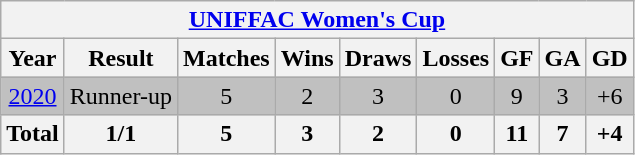<table class="wikitable" style="text-align: center;">
<tr>
<th colspan=9><strong><a href='#'>UNIFFAC Women's Cup</a> </strong></th>
</tr>
<tr>
<th>Year</th>
<th>Result</th>
<th>Matches</th>
<th>Wins</th>
<th>Draws</th>
<th>Losses</th>
<th>GF</th>
<th>GA</th>
<th>GD</th>
</tr>
<tr bgcolor=silver>
<td><a href='#'>2020</a></td>
<td>Runner-up</td>
<td>5</td>
<td>2</td>
<td>3</td>
<td>0</td>
<td>9</td>
<td>3</td>
<td>+6</td>
</tr>
<tr>
<th>Total</th>
<th>1/1</th>
<th>5</th>
<th>3</th>
<th>2</th>
<th>0</th>
<th>11</th>
<th>7</th>
<th>+4</th>
</tr>
</table>
